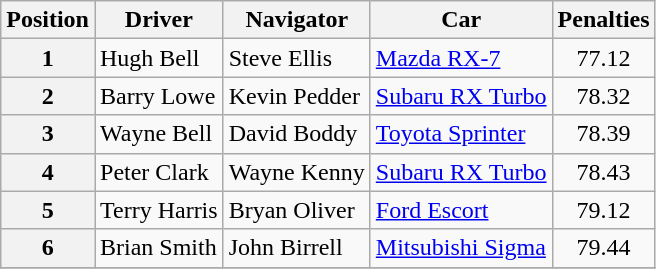<table class="wikitable" border="1">
<tr>
<th>Position</th>
<th>Driver</th>
<th>Navigator</th>
<th>Car</th>
<th>Penalties</th>
</tr>
<tr>
<th>1</th>
<td>Hugh Bell</td>
<td>Steve Ellis</td>
<td><a href='#'>Mazda RX-7</a></td>
<td align="center">77.12</td>
</tr>
<tr>
<th>2</th>
<td>Barry Lowe</td>
<td>Kevin Pedder</td>
<td><a href='#'>Subaru RX Turbo</a></td>
<td align="center">78.32</td>
</tr>
<tr>
<th>3</th>
<td>Wayne Bell</td>
<td>David Boddy</td>
<td><a href='#'>Toyota Sprinter</a></td>
<td align="center">78.39</td>
</tr>
<tr>
<th>4</th>
<td>Peter Clark</td>
<td>Wayne Kenny</td>
<td><a href='#'>Subaru RX Turbo</a></td>
<td align="center">78.43</td>
</tr>
<tr>
<th>5</th>
<td>Terry Harris</td>
<td>Bryan Oliver</td>
<td><a href='#'>Ford Escort</a></td>
<td align="center">79.12</td>
</tr>
<tr>
<th>6</th>
<td>Brian Smith</td>
<td>John Birrell</td>
<td><a href='#'>Mitsubishi Sigma</a></td>
<td align="center">79.44</td>
</tr>
<tr>
</tr>
</table>
